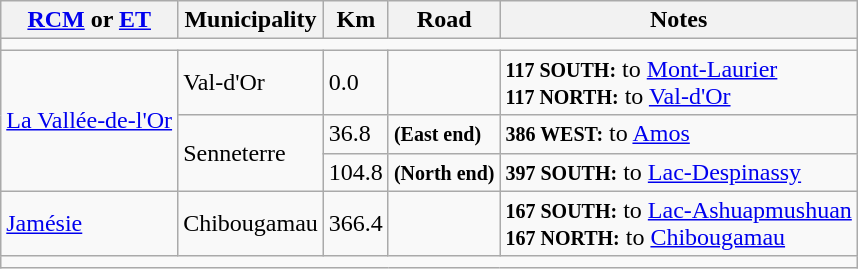<table class=wikitable>
<tr>
<th><a href='#'>RCM</a> or <a href='#'>ET</a></th>
<th>Municipality</th>
<th>Km</th>
<th>Road</th>
<th>Notes</th>
</tr>
<tr>
<td colspan="5"></td>
</tr>
<tr>
<td rowspan="3"><a href='#'>La Vallée-de-l'Or</a></td>
<td>Val-d'Or</td>
<td>0.0</td>
<td></td>
<td><small><strong>117 SOUTH:</strong></small> to <a href='#'>Mont-Laurier</a> <br> <small><strong>117 NORTH:</strong></small> to <a href='#'>Val-d'Or</a></td>
</tr>
<tr>
<td rowspan="2">Senneterre</td>
<td>36.8</td>
<td> <small><strong>(East end)</strong></small></td>
<td><small><strong>386 WEST:</strong></small> to <a href='#'>Amos</a></td>
</tr>
<tr>
<td>104.8</td>
<td> <small><strong>(North end)</strong></small></td>
<td><small><strong>397 SOUTH:</strong></small> to <a href='#'>Lac-Despinassy</a></td>
</tr>
<tr>
<td><a href='#'>Jamésie</a></td>
<td>Chibougamau</td>
<td>366.4</td>
<td></td>
<td><small><strong>167 SOUTH:</strong></small> to <a href='#'>Lac-Ashuapmushuan</a> <br> <small><strong>167 NORTH:</strong></small> to <a href='#'>Chibougamau</a></td>
</tr>
<tr>
<td colspan="5"></td>
</tr>
</table>
